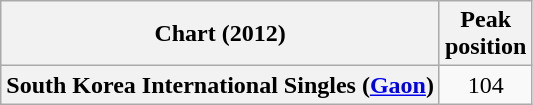<table class="wikitable plainrowheaders">
<tr>
<th align="center">Chart (2012)</th>
<th align="center">Peak<br>position</th>
</tr>
<tr>
<th scope="row">South Korea International Singles (<a href='#'>Gaon</a>)</th>
<td style="text-align:center;">104</td>
</tr>
</table>
